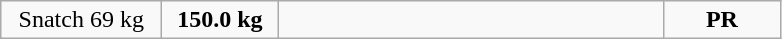<table class = "wikitable" style="text-align:center;">
<tr>
<td width=100>Snatch 69 kg</td>
<td width=70><strong>150.0 kg</strong></td>
<td width=250 align=left></td>
<td width=70><strong>PR</strong></td>
</tr>
</table>
